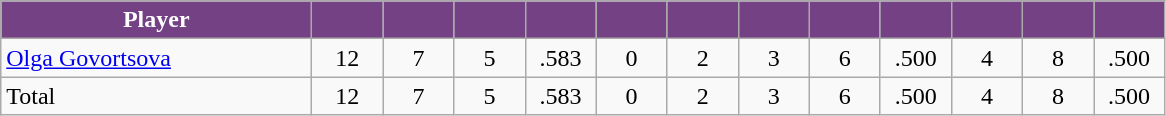<table class="wikitable" style="text-align:center">
<tr>
<th style="background:#744184; color:white" width="200px">Player</th>
<th style="background:#744184; color:white" width="40px"></th>
<th style="background:#744184; color:white" width="40px"></th>
<th style="background:#744184; color:white" width="40px"></th>
<th style="background:#744184; color:white" width="40px"></th>
<th style="background:#744184; color:white" width="40px"></th>
<th style="background:#744184; color:white" width="40px"></th>
<th style="background:#744184; color:white" width="40px"></th>
<th style="background:#744184; color:white" width="40px"></th>
<th style="background:#744184; color:white" width="40px"></th>
<th style="background:#744184; color:white" width="40px"></th>
<th style="background:#744184; color:white" width="40px"></th>
<th style="background:#744184; color:white" width="40px"></th>
</tr>
<tr>
<td style="text-align:left"><a href='#'>Olga Govortsova</a></td>
<td>12</td>
<td>7</td>
<td>5</td>
<td>.583</td>
<td>0</td>
<td>2</td>
<td>3</td>
<td>6</td>
<td>.500</td>
<td>4</td>
<td>8</td>
<td>.500</td>
</tr>
<tr>
<td style="text-align:left">Total</td>
<td>12</td>
<td>7</td>
<td>5</td>
<td>.583</td>
<td>0</td>
<td>2</td>
<td>3</td>
<td>6</td>
<td>.500</td>
<td>4</td>
<td>8</td>
<td>.500</td>
</tr>
</table>
